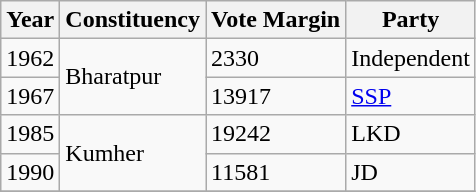<table class="wikitable sortable">
<tr>
<th>Year</th>
<th>Constituency</th>
<th>Vote Margin</th>
<th>Party</th>
</tr>
<tr>
<td>1962</td>
<td rowspan=2>Bharatpur</td>
<td>2330</td>
<td>Independent</td>
</tr>
<tr>
<td>1967</td>
<td>13917</td>
<td><a href='#'>SSP</a></td>
</tr>
<tr>
<td>1985</td>
<td rowspan=2>Kumher</td>
<td>19242</td>
<td>LKD</td>
</tr>
<tr>
<td>1990</td>
<td>11581</td>
<td>JD</td>
</tr>
<tr>
</tr>
</table>
